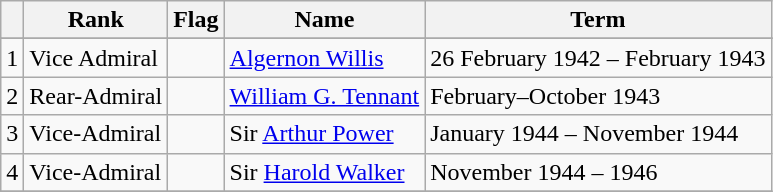<table class="wikitable">
<tr>
<th></th>
<th>Rank</th>
<th>Flag</th>
<th>Name</th>
<th>Term</th>
</tr>
<tr>
</tr>
<tr>
<td>1</td>
<td>Vice Admiral</td>
<td></td>
<td><a href='#'>Algernon Willis</a></td>
<td>26 February 1942 – February 1943</td>
</tr>
<tr>
<td>2</td>
<td>Rear-Admiral</td>
<td></td>
<td><a href='#'>William G. Tennant</a></td>
<td>February–October 1943</td>
</tr>
<tr>
<td>3</td>
<td>Vice-Admiral</td>
<td></td>
<td>Sir <a href='#'>Arthur Power</a></td>
<td>January 1944 – November 1944</td>
</tr>
<tr>
<td>4</td>
<td>Vice-Admiral</td>
<td></td>
<td>Sir <a href='#'>Harold Walker</a></td>
<td>November 1944 – 1946</td>
</tr>
<tr>
</tr>
</table>
